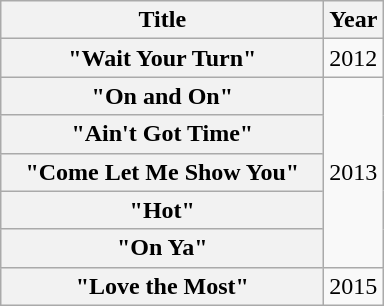<table class="wikitable plainrowheaders" style="text-align:center;" border="1">
<tr>
<th scope="col" style="width:13em;">Title</th>
<th scope="col" style="width:1em;">Year</th>
</tr>
<tr>
<th scope="row">"Wait Your Turn"</th>
<td>2012</td>
</tr>
<tr>
<th scope="row">"On and On"</th>
<td rowspan="5">2013</td>
</tr>
<tr>
<th scope="row">"Ain't Got Time"</th>
</tr>
<tr>
<th scope="row">"Come Let Me Show You"</th>
</tr>
<tr>
<th scope="row">"Hot"</th>
</tr>
<tr>
<th scope="row">"On Ya"</th>
</tr>
<tr>
<th scope="row">"Love the Most"</th>
<td>2015</td>
</tr>
</table>
